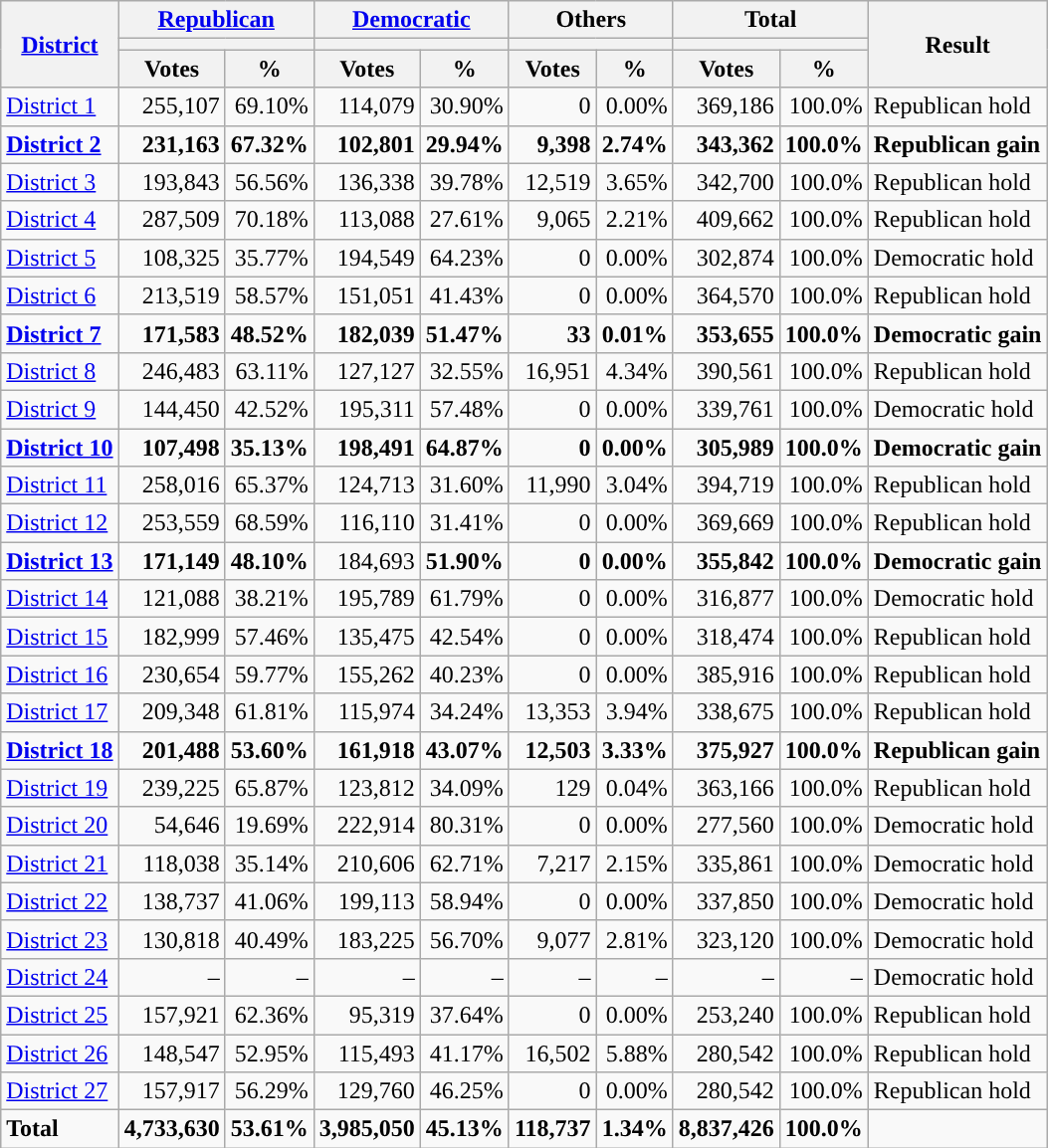<table class="wikitable plainrowheaders sortable" style="font-size:100%; text-align:right;">
<tr>
<th scope=col rowspan=3><a href='#'>District</a></th>
<th scope=col colspan=2><a href='#'>Republican</a></th>
<th scope=col colspan=2><a href='#'>Democratic</a></th>
<th scope=col colspan=2>Others</th>
<th scope=col colspan=2>Total</th>
<th scope=col rowspan=3>Result</th>
</tr>
<tr>
<th scope=col colspan=2 style="background:"></th>
<th scope=col colspan=2 style="background:"></th>
<th scope=col colspan=2></th>
<th scope=col colspan=2></th>
</tr>
<tr>
<th scope=col data-sort-type="number">Votes</th>
<th scope=col data-sort-type="number">%</th>
<th scope=col data-sort-type="number">Votes</th>
<th scope=col data-sort-type="number">%</th>
<th scope=col data-sort-type="number">Votes</th>
<th scope=col data-sort-type="number">%</th>
<th scope=col data-sort-type="number">Votes</th>
<th scope=col data-sort-type="number">%</th>
</tr>
<tr>
<td align=left><a href='#'>District 1</a></td>
<td>255,107</td>
<td>69.10%</td>
<td>114,079</td>
<td>30.90%</td>
<td>0</td>
<td>0.00%</td>
<td>369,186</td>
<td>100.0%</td>
<td align=left>Republican hold</td>
</tr>
<tr>
<td align=left><strong><a href='#'>District 2</a></strong></td>
<td><strong>231,163</strong></td>
<td><strong>67.32%</strong></td>
<td><strong>102,801</strong></td>
<td><strong>29.94%</strong></td>
<td><strong>9,398</strong></td>
<td><strong>2.74%</strong></td>
<td><strong>343,362</strong></td>
<td><strong>100.0%</strong></td>
<td align=left><strong>Republican gain</strong></td>
</tr>
<tr>
<td align=left><a href='#'>District 3</a></td>
<td>193,843</td>
<td>56.56%</td>
<td>136,338</td>
<td>39.78%</td>
<td>12,519</td>
<td>3.65%</td>
<td>342,700</td>
<td>100.0%</td>
<td align=left>Republican hold</td>
</tr>
<tr>
<td align=left><a href='#'>District 4</a></td>
<td>287,509</td>
<td>70.18%</td>
<td>113,088</td>
<td>27.61%</td>
<td>9,065</td>
<td>2.21%</td>
<td>409,662</td>
<td>100.0%</td>
<td align=left>Republican hold</td>
</tr>
<tr>
<td align=left><a href='#'>District 5</a></td>
<td>108,325</td>
<td>35.77%</td>
<td>194,549</td>
<td>64.23%</td>
<td>0</td>
<td>0.00%</td>
<td>302,874</td>
<td>100.0%</td>
<td align=left>Democratic hold</td>
</tr>
<tr>
<td align=left><a href='#'>District 6</a></td>
<td>213,519</td>
<td>58.57%</td>
<td>151,051</td>
<td>41.43%</td>
<td>0</td>
<td>0.00%</td>
<td>364,570</td>
<td>100.0%</td>
<td align=left>Republican hold</td>
</tr>
<tr>
<td align=left><strong><a href='#'>District 7</a></strong></td>
<td><strong>171,583</strong></td>
<td><strong>48.52%</strong></td>
<td><strong>182,039</strong></td>
<td><strong>51.47%</strong></td>
<td><strong>33</strong></td>
<td><strong>0.01%</strong></td>
<td><strong>353,655</strong></td>
<td><strong>100.0%</strong></td>
<td align=left><strong>Democratic gain</strong></td>
</tr>
<tr>
<td align=left><a href='#'>District 8</a></td>
<td>246,483</td>
<td>63.11%</td>
<td>127,127</td>
<td>32.55%</td>
<td>16,951</td>
<td>4.34%</td>
<td>390,561</td>
<td>100.0%</td>
<td align=left>Republican hold</td>
</tr>
<tr>
<td align=left><a href='#'>District 9</a></td>
<td>144,450</td>
<td>42.52%</td>
<td>195,311</td>
<td>57.48%</td>
<td>0</td>
<td>0.00%</td>
<td>339,761</td>
<td>100.0%</td>
<td align=left>Democratic hold</td>
</tr>
<tr>
<td align=left><strong><a href='#'>District 10</a></strong></td>
<td><strong>107,498</strong></td>
<td><strong>35.13%</strong></td>
<td><strong>198,491</strong></td>
<td><strong>64.87%</strong></td>
<td><strong>0</strong></td>
<td><strong>0.00%</strong></td>
<td><strong>305,989</strong></td>
<td><strong>100.0%</strong></td>
<td align=left><strong>Democratic gain</strong></td>
</tr>
<tr>
<td align=left><a href='#'>District 11</a></td>
<td>258,016</td>
<td>65.37%</td>
<td>124,713</td>
<td>31.60%</td>
<td>11,990</td>
<td>3.04%</td>
<td>394,719</td>
<td>100.0%</td>
<td align=left>Republican hold</td>
</tr>
<tr>
<td align=left><a href='#'>District 12</a></td>
<td>253,559</td>
<td>68.59%</td>
<td>116,110</td>
<td>31.41%</td>
<td>0</td>
<td>0.00%</td>
<td>369,669</td>
<td>100.0%</td>
<td align=left>Republican hold</td>
</tr>
<tr>
<td align=left><strong><a href='#'>District 13</a></strong></td>
<td><strong>171,149</strong></td>
<td><strong>48.10%</strong></td>
<td>184,693</td>
<td><strong>51.90%</strong></td>
<td><strong>0</strong></td>
<td><strong>0.00%</strong></td>
<td><strong>355,842</strong></td>
<td><strong>100.0%</strong></td>
<td align=left><strong>Democratic gain</strong></td>
</tr>
<tr>
<td align=left><a href='#'>District 14</a></td>
<td>121,088</td>
<td>38.21%</td>
<td>195,789</td>
<td>61.79%</td>
<td>0</td>
<td>0.00%</td>
<td>316,877</td>
<td>100.0%</td>
<td align=left>Democratic hold</td>
</tr>
<tr>
<td align=left><a href='#'>District 15</a></td>
<td>182,999</td>
<td>57.46%</td>
<td>135,475</td>
<td>42.54%</td>
<td>0</td>
<td>0.00%</td>
<td>318,474</td>
<td>100.0%</td>
<td align=left>Republican hold</td>
</tr>
<tr>
<td align=left><a href='#'>District 16</a></td>
<td>230,654</td>
<td>59.77%</td>
<td>155,262</td>
<td>40.23%</td>
<td>0</td>
<td>0.00%</td>
<td>385,916</td>
<td>100.0%</td>
<td align=left>Republican hold</td>
</tr>
<tr>
<td align=left><a href='#'>District 17</a></td>
<td>209,348</td>
<td>61.81%</td>
<td>115,974</td>
<td>34.24%</td>
<td>13,353</td>
<td>3.94%</td>
<td>338,675</td>
<td>100.0%</td>
<td align=left>Republican hold</td>
</tr>
<tr>
<td align=left><strong><a href='#'>District 18</a></strong></td>
<td><strong>201,488</strong></td>
<td><strong>53.60%</strong></td>
<td><strong>161,918</strong></td>
<td><strong>43.07%</strong></td>
<td><strong>12,503</strong></td>
<td><strong>3.33%</strong></td>
<td><strong>375,927</strong></td>
<td><strong>100.0%</strong></td>
<td align=left><strong>Republican gain</strong></td>
</tr>
<tr>
<td align=left><a href='#'>District 19</a></td>
<td>239,225</td>
<td>65.87%</td>
<td>123,812</td>
<td>34.09%</td>
<td>129</td>
<td>0.04%</td>
<td>363,166</td>
<td>100.0%</td>
<td align=left>Republican hold</td>
</tr>
<tr>
<td align=left><a href='#'>District 20</a></td>
<td>54,646</td>
<td>19.69%</td>
<td>222,914</td>
<td>80.31%</td>
<td>0</td>
<td>0.00%</td>
<td>277,560</td>
<td>100.0%</td>
<td align=left>Democratic hold</td>
</tr>
<tr>
<td align=left><a href='#'>District 21</a></td>
<td>118,038</td>
<td>35.14%</td>
<td>210,606</td>
<td>62.71%</td>
<td>7,217</td>
<td>2.15%</td>
<td>335,861</td>
<td>100.0%</td>
<td align=left>Democratic hold</td>
</tr>
<tr>
<td align=left><a href='#'>District 22</a></td>
<td>138,737</td>
<td>41.06%</td>
<td>199,113</td>
<td>58.94%</td>
<td>0</td>
<td>0.00%</td>
<td>337,850</td>
<td>100.0%</td>
<td align=left>Democratic hold</td>
</tr>
<tr>
<td align=left><a href='#'>District 23</a></td>
<td>130,818</td>
<td>40.49%</td>
<td>183,225</td>
<td>56.70%</td>
<td>9,077</td>
<td>2.81%</td>
<td>323,120</td>
<td>100.0%</td>
<td align=left>Democratic hold</td>
</tr>
<tr>
<td align=left><a href='#'>District 24</a></td>
<td>–</td>
<td>–</td>
<td>–</td>
<td>–</td>
<td>–</td>
<td>–</td>
<td>–</td>
<td>–</td>
<td align=left>Democratic hold</td>
</tr>
<tr>
<td align=left><a href='#'>District 25</a></td>
<td>157,921</td>
<td>62.36%</td>
<td>95,319</td>
<td>37.64%</td>
<td>0</td>
<td>0.00%</td>
<td>253,240</td>
<td>100.0%</td>
<td align=left>Republican hold</td>
</tr>
<tr>
<td align=left><a href='#'>District 26</a></td>
<td>148,547</td>
<td>52.95%</td>
<td>115,493</td>
<td>41.17%</td>
<td>16,502</td>
<td>5.88%</td>
<td>280,542</td>
<td>100.0%</td>
<td align=left>Republican hold</td>
</tr>
<tr>
<td align=left><a href='#'>District 27</a></td>
<td>157,917</td>
<td>56.29%</td>
<td>129,760</td>
<td>46.25%</td>
<td>0</td>
<td>0.00%</td>
<td>280,542</td>
<td>100.0%</td>
<td align=left>Republican hold</td>
</tr>
<tr class="sortbottom" style="font-weight:bold">
<td align=left>Total</td>
<td>4,733,630</td>
<td>53.61%</td>
<td>3,985,050</td>
<td>45.13%</td>
<td>118,737</td>
<td>1.34%</td>
<td>8,837,426</td>
<td>100.0%</td>
<td></td>
</tr>
</table>
